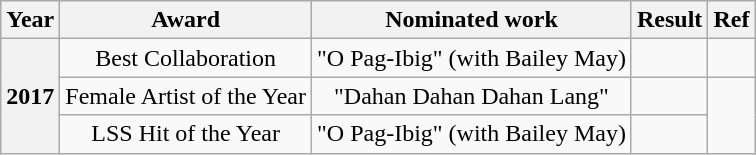<table class="wikitable sortable" style=text-align:center>
<tr>
<th>Year</th>
<th>Award</th>
<th>Nominated work</th>
<th>Result</th>
<th>Ref</th>
</tr>
<tr>
<th rowspan="3">2017</th>
<td>Best Collaboration</td>
<td align=center>"O Pag-Ibig" (with Bailey May)</td>
<td></td>
<td align=center></td>
</tr>
<tr>
<td>Female Artist of the Year</td>
<td align=center>"Dahan Dahan Dahan Lang"</td>
<td></td>
<td rowspan="2"></td>
</tr>
<tr>
<td>LSS Hit of the Year</td>
<td align=center>"O Pag-Ibig" (with Bailey May)</td>
<td></td>
</tr>
</table>
